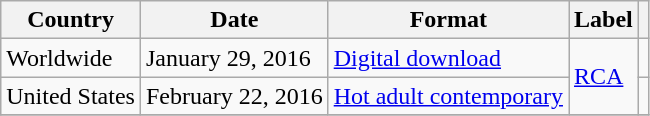<table class="wikitable">
<tr>
<th>Country</th>
<th>Date</th>
<th>Format</th>
<th>Label</th>
<th></th>
</tr>
<tr>
<td>Worldwide</td>
<td>January 29, 2016</td>
<td><a href='#'>Digital download</a></td>
<td rowspan="2"><a href='#'>RCA</a></td>
<td></td>
</tr>
<tr>
<td>United States</td>
<td>February 22, 2016</td>
<td><a href='#'>Hot adult contemporary</a></td>
<td></td>
</tr>
<tr>
</tr>
</table>
